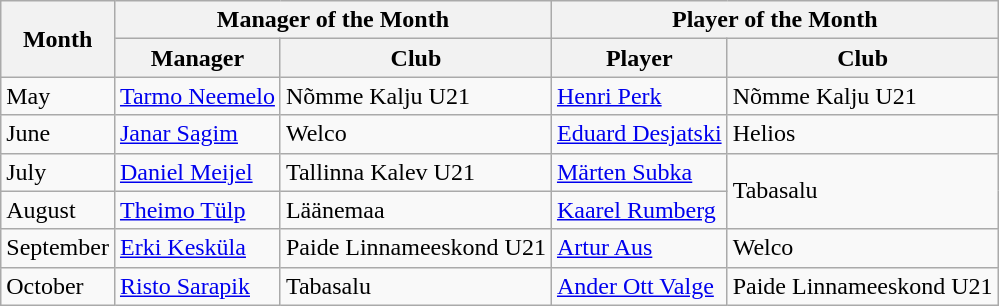<table class="wikitable">
<tr>
<th rowspan=2>Month</th>
<th colspan=2>Manager of the Month</th>
<th colspan=2>Player of the Month</th>
</tr>
<tr>
<th>Manager</th>
<th>Club</th>
<th>Player</th>
<th>Club</th>
</tr>
<tr>
<td>May</td>
<td> <a href='#'>Tarmo Neemelo</a></td>
<td>Nõmme Kalju U21</td>
<td> <a href='#'>Henri Perk</a></td>
<td>Nõmme Kalju U21</td>
</tr>
<tr>
<td>June</td>
<td> <a href='#'>Janar Sagim</a></td>
<td>Welco</td>
<td> <a href='#'>Eduard Desjatski</a></td>
<td>Helios</td>
</tr>
<tr>
<td>July</td>
<td> <a href='#'>Daniel Meijel</a></td>
<td>Tallinna Kalev U21</td>
<td> <a href='#'>Märten Subka</a></td>
<td rowspan=2>Tabasalu</td>
</tr>
<tr>
<td>August</td>
<td> <a href='#'>Theimo Tülp</a></td>
<td>Läänemaa</td>
<td> <a href='#'>Kaarel Rumberg</a></td>
</tr>
<tr>
<td>September</td>
<td> <a href='#'>Erki Kesküla</a></td>
<td>Paide Linnameeskond U21</td>
<td> <a href='#'>Artur Aus</a></td>
<td>Welco</td>
</tr>
<tr>
<td>October</td>
<td> <a href='#'>Risto Sarapik</a></td>
<td>Tabasalu</td>
<td> <a href='#'>Ander Ott Valge</a></td>
<td>Paide Linnameeskond U21</td>
</tr>
</table>
